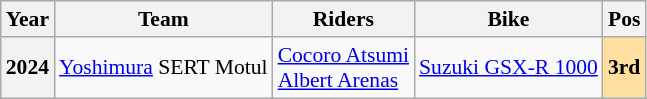<table class="wikitable" style="font-size:90%">
<tr>
<th>Year</th>
<th>Team</th>
<th>Riders</th>
<th>Bike</th>
<th>Pos</th>
</tr>
<tr align="center">
<th>2024</th>
<td align="left"> <a href='#'>Yoshimura</a> SERT Motul</td>
<td align="left"> <a href='#'>Cocoro Atsumi</a><br> <a href='#'>Albert Arenas</a></td>
<td align="left"><a href='#'>Suzuki GSX-R 1000</a></td>
<td style="background:#FFDF9F;"><strong>3rd</strong></td>
</tr>
</table>
